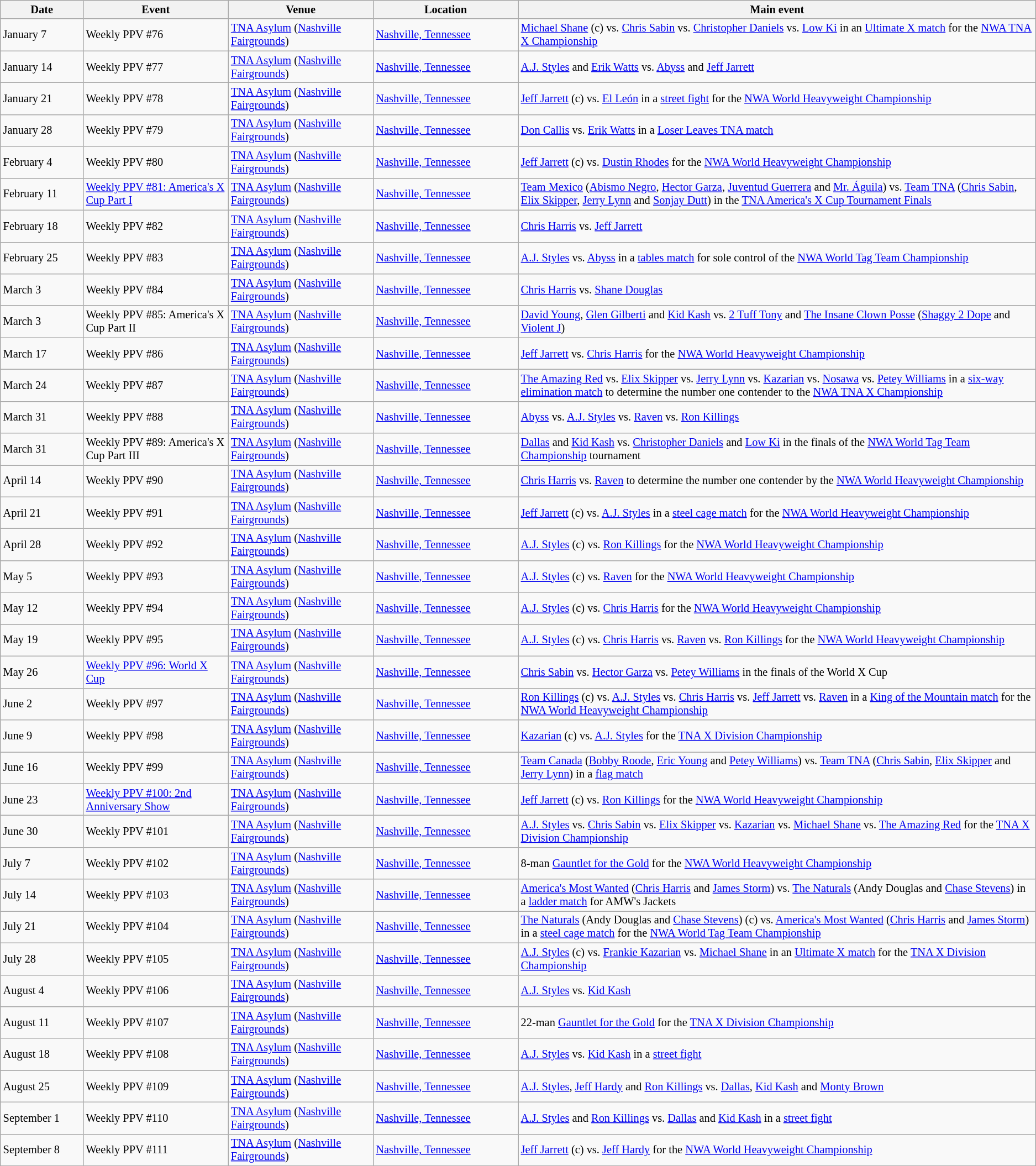<table class="sortable wikitable succession-box" style="font-size:85%;">
<tr>
<th width=8%>Date</th>
<th width=14%>Event</th>
<th width=14%>Venue</th>
<th width=14%>Location</th>
<th width=50%>Main event</th>
</tr>
<tr>
<td>January 7</td>
<td>Weekly PPV #76</td>
<td><a href='#'>TNA Asylum</a> (<a href='#'>Nashville Fairgrounds</a>)</td>
<td><a href='#'>Nashville, Tennessee</a></td>
<td><a href='#'>Michael Shane</a> (c) vs. <a href='#'>Chris Sabin</a> vs. <a href='#'>Christopher Daniels</a> vs. <a href='#'>Low Ki</a> in an <a href='#'>Ultimate X match</a> for the <a href='#'>NWA TNA X Championship</a></td>
</tr>
<tr>
<td>January 14</td>
<td>Weekly PPV #77</td>
<td><a href='#'>TNA Asylum</a> (<a href='#'>Nashville Fairgrounds</a>)</td>
<td><a href='#'>Nashville, Tennessee</a></td>
<td><a href='#'>A.J. Styles</a> and <a href='#'>Erik Watts</a> vs. <a href='#'>Abyss</a> and <a href='#'>Jeff Jarrett</a></td>
</tr>
<tr>
<td>January 21</td>
<td>Weekly PPV #78</td>
<td><a href='#'>TNA Asylum</a> (<a href='#'>Nashville Fairgrounds</a>)</td>
<td><a href='#'>Nashville, Tennessee</a></td>
<td><a href='#'>Jeff Jarrett</a> (c) vs. <a href='#'>El León</a> in a <a href='#'>street fight</a> for the <a href='#'>NWA World Heavyweight Championship</a></td>
</tr>
<tr>
<td>January 28</td>
<td>Weekly PPV #79</td>
<td><a href='#'>TNA Asylum</a> (<a href='#'>Nashville Fairgrounds</a>)</td>
<td><a href='#'>Nashville, Tennessee</a></td>
<td><a href='#'>Don Callis</a> vs. <a href='#'>Erik Watts</a> in a <a href='#'>Loser Leaves TNA match</a></td>
</tr>
<tr>
<td>February 4</td>
<td>Weekly PPV #80</td>
<td><a href='#'>TNA Asylum</a> (<a href='#'>Nashville Fairgrounds</a>)</td>
<td><a href='#'>Nashville, Tennessee</a></td>
<td><a href='#'>Jeff Jarrett</a> (c) vs. <a href='#'>Dustin Rhodes</a> for the <a href='#'>NWA World Heavyweight Championship</a></td>
</tr>
<tr>
<td>February 11</td>
<td><a href='#'>Weekly PPV #81: America's X Cup Part I</a></td>
<td><a href='#'>TNA Asylum</a> (<a href='#'>Nashville Fairgrounds</a>)</td>
<td><a href='#'>Nashville, Tennessee</a></td>
<td><a href='#'>Team Mexico</a> (<a href='#'>Abismo Negro</a>, <a href='#'>Hector Garza</a>, <a href='#'>Juventud Guerrera</a> and <a href='#'>Mr. Águila</a>) vs. <a href='#'>Team TNA</a> (<a href='#'>Chris Sabin</a>, <a href='#'>Elix Skipper</a>, <a href='#'>Jerry Lynn</a> and <a href='#'>Sonjay Dutt</a>) in the <a href='#'>TNA America's X Cup Tournament Finals</a></td>
</tr>
<tr>
<td>February 18</td>
<td>Weekly PPV #82</td>
<td><a href='#'>TNA Asylum</a> (<a href='#'>Nashville Fairgrounds</a>)</td>
<td><a href='#'>Nashville, Tennessee</a></td>
<td><a href='#'>Chris Harris</a> vs. <a href='#'>Jeff Jarrett</a></td>
</tr>
<tr>
<td>February 25</td>
<td>Weekly PPV #83</td>
<td><a href='#'>TNA Asylum</a> (<a href='#'>Nashville Fairgrounds</a>)</td>
<td><a href='#'>Nashville, Tennessee</a></td>
<td><a href='#'>A.J. Styles</a> vs. <a href='#'>Abyss</a> in a <a href='#'>tables match</a> for sole control of the <a href='#'>NWA World Tag Team Championship</a></td>
</tr>
<tr>
<td>March 3</td>
<td>Weekly PPV #84</td>
<td><a href='#'>TNA Asylum</a> (<a href='#'>Nashville Fairgrounds</a>)</td>
<td><a href='#'>Nashville, Tennessee</a></td>
<td><a href='#'>Chris Harris</a> vs. <a href='#'>Shane Douglas</a></td>
</tr>
<tr>
<td>March 3<br></td>
<td>Weekly PPV #85: America's X Cup Part II</td>
<td><a href='#'>TNA Asylum</a> (<a href='#'>Nashville Fairgrounds</a>)</td>
<td><a href='#'>Nashville, Tennessee</a></td>
<td><a href='#'>David Young</a>, <a href='#'>Glen Gilberti</a> and <a href='#'>Kid Kash</a> vs. <a href='#'>2 Tuff Tony</a> and <a href='#'>The Insane Clown Posse</a> (<a href='#'>Shaggy 2 Dope</a> and <a href='#'>Violent J</a>)</td>
</tr>
<tr>
<td>March 17</td>
<td>Weekly PPV #86</td>
<td><a href='#'>TNA Asylum</a> (<a href='#'>Nashville Fairgrounds</a>)</td>
<td><a href='#'>Nashville, Tennessee</a></td>
<td><a href='#'>Jeff Jarrett</a> vs. <a href='#'>Chris Harris</a> for the <a href='#'>NWA World Heavyweight Championship</a></td>
</tr>
<tr>
<td>March 24</td>
<td>Weekly PPV #87</td>
<td><a href='#'>TNA Asylum</a> (<a href='#'>Nashville Fairgrounds</a>)</td>
<td><a href='#'>Nashville, Tennessee</a></td>
<td><a href='#'>The Amazing Red</a> vs. <a href='#'>Elix Skipper</a> vs. <a href='#'>Jerry Lynn</a> vs. <a href='#'>Kazarian</a> vs. <a href='#'>Nosawa</a> vs. <a href='#'>Petey Williams</a> in a <a href='#'>six-way elimination match</a> to determine the number one contender to the <a href='#'>NWA TNA X Championship</a></td>
</tr>
<tr>
<td>March 31</td>
<td>Weekly PPV #88</td>
<td><a href='#'>TNA Asylum</a> (<a href='#'>Nashville Fairgrounds</a>)</td>
<td><a href='#'>Nashville, Tennessee</a></td>
<td><a href='#'>Abyss</a> vs. <a href='#'>A.J. Styles</a> vs. <a href='#'>Raven</a> vs. <a href='#'>Ron Killings</a></td>
</tr>
<tr>
<td>March 31<br></td>
<td>Weekly PPV #89: America's X Cup Part III</td>
<td><a href='#'>TNA Asylum</a> (<a href='#'>Nashville Fairgrounds</a>)</td>
<td><a href='#'>Nashville, Tennessee</a></td>
<td><a href='#'>Dallas</a> and <a href='#'>Kid Kash</a> vs. <a href='#'>Christopher Daniels</a> and <a href='#'>Low Ki</a> in the finals of the <a href='#'>NWA World Tag Team Championship</a> tournament</td>
</tr>
<tr>
<td>April 14</td>
<td>Weekly PPV #90</td>
<td><a href='#'>TNA Asylum</a> (<a href='#'>Nashville Fairgrounds</a>)</td>
<td><a href='#'>Nashville, Tennessee</a></td>
<td><a href='#'>Chris Harris</a> vs. <a href='#'>Raven</a> to determine the number one contender by the <a href='#'>NWA World Heavyweight Championship</a></td>
</tr>
<tr>
<td>April 21</td>
<td>Weekly PPV #91</td>
<td><a href='#'>TNA Asylum</a> (<a href='#'>Nashville Fairgrounds</a>)</td>
<td><a href='#'>Nashville, Tennessee</a></td>
<td><a href='#'>Jeff Jarrett</a> (c) vs. <a href='#'>A.J. Styles</a> in a <a href='#'>steel cage match</a> for the <a href='#'>NWA World Heavyweight Championship</a></td>
</tr>
<tr>
<td>April 28</td>
<td>Weekly PPV #92</td>
<td><a href='#'>TNA Asylum</a> (<a href='#'>Nashville Fairgrounds</a>)</td>
<td><a href='#'>Nashville, Tennessee</a></td>
<td><a href='#'>A.J. Styles</a> (c) vs. <a href='#'>Ron Killings</a> for the <a href='#'>NWA World Heavyweight Championship</a></td>
</tr>
<tr>
<td>May 5</td>
<td>Weekly PPV #93</td>
<td><a href='#'>TNA Asylum</a> (<a href='#'>Nashville Fairgrounds</a>)</td>
<td><a href='#'>Nashville, Tennessee</a></td>
<td><a href='#'>A.J. Styles</a> (c) vs. <a href='#'>Raven</a> for the <a href='#'>NWA World Heavyweight Championship</a></td>
</tr>
<tr>
<td>May 12</td>
<td>Weekly PPV #94</td>
<td><a href='#'>TNA Asylum</a> (<a href='#'>Nashville Fairgrounds</a>)</td>
<td><a href='#'>Nashville, Tennessee</a></td>
<td><a href='#'>A.J. Styles</a> (c) vs. <a href='#'>Chris Harris</a> for the <a href='#'>NWA World Heavyweight Championship</a></td>
</tr>
<tr>
<td>May 19</td>
<td>Weekly PPV #95</td>
<td><a href='#'>TNA Asylum</a> (<a href='#'>Nashville Fairgrounds</a>)</td>
<td><a href='#'>Nashville, Tennessee</a></td>
<td><a href='#'>A.J. Styles</a> (c) vs. <a href='#'>Chris Harris</a> vs. <a href='#'>Raven</a> vs. <a href='#'>Ron Killings</a> for the <a href='#'>NWA World Heavyweight Championship</a></td>
</tr>
<tr>
<td>May 26</td>
<td><a href='#'>Weekly PPV #96: World X Cup</a></td>
<td><a href='#'>TNA Asylum</a> (<a href='#'>Nashville Fairgrounds</a>)</td>
<td><a href='#'>Nashville, Tennessee</a></td>
<td><a href='#'>Chris Sabin</a> vs. <a href='#'>Hector Garza</a> vs. <a href='#'>Petey Williams</a> in the finals of the World X Cup</td>
</tr>
<tr>
<td>June 2</td>
<td>Weekly PPV #97</td>
<td><a href='#'>TNA Asylum</a> (<a href='#'>Nashville Fairgrounds</a>)</td>
<td><a href='#'>Nashville, Tennessee</a></td>
<td><a href='#'>Ron Killings</a> (c) vs. <a href='#'>A.J. Styles</a> vs. <a href='#'>Chris Harris</a> vs. <a href='#'>Jeff Jarrett</a> vs. <a href='#'>Raven</a> in a <a href='#'>King of the Mountain match</a> for the <a href='#'>NWA World Heavyweight Championship</a></td>
</tr>
<tr>
<td>June 9</td>
<td>Weekly PPV #98</td>
<td><a href='#'>TNA Asylum</a> (<a href='#'>Nashville Fairgrounds</a>)</td>
<td><a href='#'>Nashville, Tennessee</a></td>
<td><a href='#'>Kazarian</a> (c) vs. <a href='#'>A.J. Styles</a> for the <a href='#'>TNA X Division Championship</a></td>
</tr>
<tr>
<td>June 16</td>
<td>Weekly PPV #99</td>
<td><a href='#'>TNA Asylum</a> (<a href='#'>Nashville Fairgrounds</a>)</td>
<td><a href='#'>Nashville, Tennessee</a></td>
<td><a href='#'>Team Canada</a> (<a href='#'>Bobby Roode</a>, <a href='#'>Eric Young</a> and <a href='#'>Petey Williams</a>) vs. <a href='#'>Team TNA</a> (<a href='#'>Chris Sabin</a>, <a href='#'>Elix Skipper</a> and <a href='#'>Jerry Lynn</a>) in a <a href='#'>flag match</a></td>
</tr>
<tr>
<td>June 23</td>
<td><a href='#'>Weekly PPV #100: 2nd Anniversary Show</a></td>
<td><a href='#'>TNA Asylum</a> (<a href='#'>Nashville Fairgrounds</a>)</td>
<td><a href='#'>Nashville, Tennessee</a></td>
<td><a href='#'>Jeff Jarrett</a> (c) vs. <a href='#'>Ron Killings</a> for the <a href='#'>NWA World Heavyweight Championship</a></td>
</tr>
<tr>
<td>June 30</td>
<td>Weekly PPV #101</td>
<td><a href='#'>TNA Asylum</a> (<a href='#'>Nashville Fairgrounds</a>)</td>
<td><a href='#'>Nashville, Tennessee</a></td>
<td><a href='#'>A.J. Styles</a> vs. <a href='#'>Chris Sabin</a> vs. <a href='#'>Elix Skipper</a> vs. <a href='#'>Kazarian</a> vs. <a href='#'>Michael Shane</a> vs. <a href='#'>The Amazing Red</a> for the <a href='#'>TNA X Division Championship</a></td>
</tr>
<tr>
<td>July 7</td>
<td>Weekly PPV #102</td>
<td><a href='#'>TNA Asylum</a> (<a href='#'>Nashville Fairgrounds</a>)</td>
<td><a href='#'>Nashville, Tennessee</a></td>
<td>8-man <a href='#'>Gauntlet for the Gold</a> for the <a href='#'>NWA World Heavyweight Championship</a></td>
</tr>
<tr>
<td>July 14</td>
<td>Weekly PPV #103</td>
<td><a href='#'>TNA Asylum</a> (<a href='#'>Nashville Fairgrounds</a>)</td>
<td><a href='#'>Nashville, Tennessee</a></td>
<td><a href='#'>America's Most Wanted</a> (<a href='#'>Chris Harris</a> and <a href='#'>James Storm</a>) vs. <a href='#'>The Naturals</a> (Andy Douglas and <a href='#'>Chase Stevens</a>) in a <a href='#'>ladder match</a> for AMW's Jackets</td>
</tr>
<tr>
<td>July 21</td>
<td>Weekly PPV #104</td>
<td><a href='#'>TNA Asylum</a> (<a href='#'>Nashville Fairgrounds</a>)</td>
<td><a href='#'>Nashville, Tennessee</a></td>
<td><a href='#'>The Naturals</a> (Andy Douglas and <a href='#'>Chase Stevens</a>) (c) vs. <a href='#'>America's Most Wanted</a> (<a href='#'>Chris Harris</a> and <a href='#'>James Storm</a>) in a <a href='#'>steel cage match</a> for the <a href='#'>NWA World Tag Team Championship</a></td>
</tr>
<tr>
<td>July 28</td>
<td>Weekly PPV #105</td>
<td><a href='#'>TNA Asylum</a> (<a href='#'>Nashville Fairgrounds</a>)</td>
<td><a href='#'>Nashville, Tennessee</a></td>
<td><a href='#'>A.J. Styles</a> (c) vs. <a href='#'>Frankie Kazarian</a> vs. <a href='#'>Michael Shane</a> in an <a href='#'>Ultimate X match</a> for the <a href='#'>TNA X Division Championship</a></td>
</tr>
<tr>
<td>August 4</td>
<td>Weekly PPV #106</td>
<td><a href='#'>TNA Asylum</a> (<a href='#'>Nashville Fairgrounds</a>)</td>
<td><a href='#'>Nashville, Tennessee</a></td>
<td><a href='#'>A.J. Styles</a> vs. <a href='#'>Kid Kash</a></td>
</tr>
<tr>
<td>August 11</td>
<td>Weekly PPV #107</td>
<td><a href='#'>TNA Asylum</a> (<a href='#'>Nashville Fairgrounds</a>)</td>
<td><a href='#'>Nashville, Tennessee</a></td>
<td>22-man <a href='#'>Gauntlet for the Gold</a> for the <a href='#'>TNA X Division Championship</a></td>
</tr>
<tr>
<td>August 18</td>
<td>Weekly PPV #108</td>
<td><a href='#'>TNA Asylum</a> (<a href='#'>Nashville Fairgrounds</a>)</td>
<td><a href='#'>Nashville, Tennessee</a></td>
<td><a href='#'>A.J. Styles</a> vs. <a href='#'>Kid Kash</a> in a <a href='#'>street fight</a></td>
</tr>
<tr>
<td>August 25</td>
<td>Weekly PPV #109</td>
<td><a href='#'>TNA Asylum</a> (<a href='#'>Nashville Fairgrounds</a>)</td>
<td><a href='#'>Nashville, Tennessee</a></td>
<td><a href='#'>A.J. Styles</a>, <a href='#'>Jeff Hardy</a> and <a href='#'>Ron Killings</a> vs. <a href='#'>Dallas</a>, <a href='#'>Kid Kash</a> and <a href='#'>Monty Brown</a></td>
</tr>
<tr>
<td>September 1</td>
<td>Weekly PPV #110</td>
<td><a href='#'>TNA Asylum</a> (<a href='#'>Nashville Fairgrounds</a>)</td>
<td><a href='#'>Nashville, Tennessee</a></td>
<td><a href='#'>A.J. Styles</a> and <a href='#'>Ron Killings</a> vs. <a href='#'>Dallas</a> and <a href='#'>Kid Kash</a> in a <a href='#'>street fight</a></td>
</tr>
<tr>
<td>September 8</td>
<td>Weekly PPV #111</td>
<td><a href='#'>TNA Asylum</a> (<a href='#'>Nashville Fairgrounds</a>)</td>
<td><a href='#'>Nashville, Tennessee</a></td>
<td><a href='#'>Jeff Jarrett</a> (c) vs. <a href='#'>Jeff Hardy</a> for the <a href='#'>NWA World Heavyweight Championship</a></td>
</tr>
</table>
